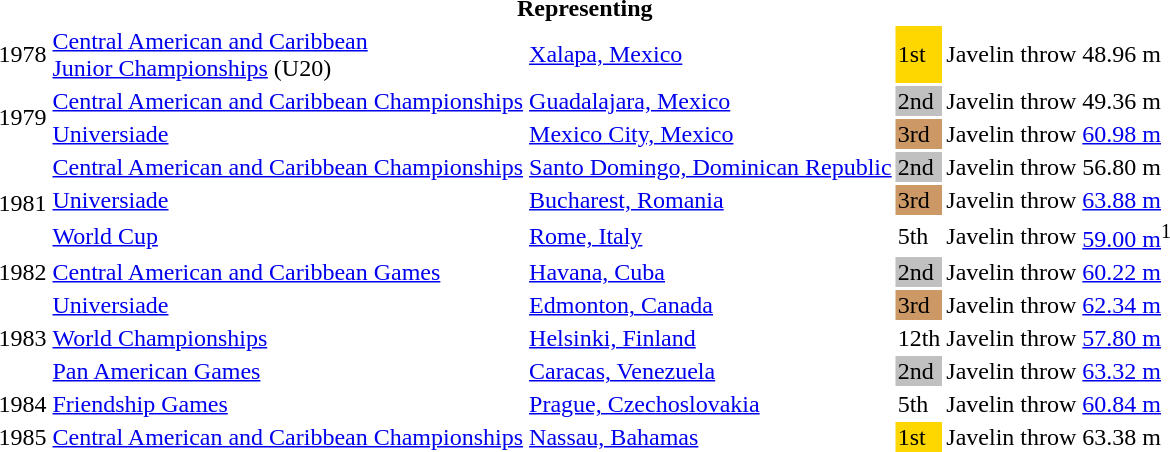<table>
<tr>
<th colspan="6">Representing </th>
</tr>
<tr>
<td>1978</td>
<td><a href='#'>Central American and Caribbean<br>Junior Championships</a> (U20)</td>
<td><a href='#'>Xalapa, Mexico</a></td>
<td bgcolor=gold>1st</td>
<td>Javelin throw</td>
<td>48.96 m</td>
</tr>
<tr>
<td rowspan=2>1979</td>
<td><a href='#'>Central American and Caribbean Championships</a></td>
<td><a href='#'>Guadalajara, Mexico</a></td>
<td bgcolor=silver>2nd</td>
<td>Javelin throw</td>
<td>49.36 m</td>
</tr>
<tr>
<td><a href='#'>Universiade</a></td>
<td><a href='#'>Mexico City, Mexico</a></td>
<td bgcolor=cc9966>3rd</td>
<td>Javelin throw</td>
<td><a href='#'>60.98 m</a></td>
</tr>
<tr>
<td rowspan=3>1981</td>
<td><a href='#'>Central American and Caribbean Championships</a></td>
<td><a href='#'>Santo Domingo, Dominican Republic</a></td>
<td bgcolor=silver>2nd</td>
<td>Javelin throw</td>
<td>56.80 m</td>
</tr>
<tr>
<td><a href='#'>Universiade</a></td>
<td><a href='#'>Bucharest, Romania</a></td>
<td bgcolor=cc9966>3rd</td>
<td>Javelin throw</td>
<td><a href='#'>63.88 m</a></td>
</tr>
<tr>
<td><a href='#'>World Cup</a></td>
<td><a href='#'>Rome, Italy</a></td>
<td>5th</td>
<td>Javelin throw</td>
<td><a href='#'>59.00 m</a><sup>1</sup></td>
</tr>
<tr>
<td>1982</td>
<td><a href='#'>Central American and Caribbean Games</a></td>
<td><a href='#'>Havana, Cuba</a></td>
<td bgcolor=silver>2nd</td>
<td>Javelin throw</td>
<td><a href='#'>60.22 m</a></td>
</tr>
<tr>
<td rowspan=3>1983</td>
<td><a href='#'>Universiade</a></td>
<td><a href='#'>Edmonton, Canada</a></td>
<td bgcolor=cc9966>3rd</td>
<td>Javelin throw</td>
<td><a href='#'>62.34 m</a></td>
</tr>
<tr>
<td><a href='#'>World Championships</a></td>
<td><a href='#'>Helsinki, Finland</a></td>
<td>12th</td>
<td>Javelin throw</td>
<td><a href='#'>57.80 m</a></td>
</tr>
<tr>
<td><a href='#'>Pan American Games</a></td>
<td><a href='#'>Caracas, Venezuela</a></td>
<td bgcolor=silver>2nd</td>
<td>Javelin throw</td>
<td><a href='#'>63.32 m</a></td>
</tr>
<tr>
<td>1984</td>
<td><a href='#'>Friendship Games</a></td>
<td><a href='#'>Prague, Czechoslovakia</a></td>
<td>5th</td>
<td>Javelin throw</td>
<td><a href='#'>60.84 m</a></td>
</tr>
<tr>
<td>1985</td>
<td><a href='#'>Central American and Caribbean Championships</a></td>
<td><a href='#'>Nassau, Bahamas</a></td>
<td bgcolor=gold>1st</td>
<td>Javelin throw</td>
<td>63.38 m</td>
</tr>
</table>
